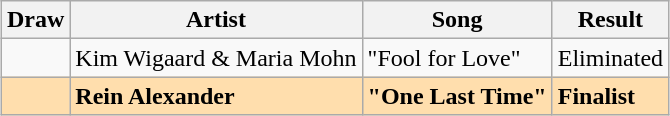<table class="sortable wikitable" style="margin: 1em auto 1em auto">
<tr>
<th scope="col">Draw</th>
<th scope="col">Artist</th>
<th scope="col">Song</th>
<th scope="col">Result</th>
</tr>
<tr>
<td></td>
<td>Kim Wigaard & Maria Mohn</td>
<td>"Fool for Love"</td>
<td>Eliminated</td>
</tr>
<tr style="background: navajowhite; font-weight: bold;">
<td></td>
<td>Rein Alexander</td>
<td>"One Last Time"</td>
<td>Finalist</td>
</tr>
</table>
